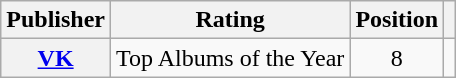<table class="wikitable plainrowheaders">
<tr>
<th scope="col">Publisher</th>
<th scope="col">Rating</th>
<th scope="col">Position</th>
<th scope="col"></th>
</tr>
<tr>
<th scope="row"><a href='#'>VK</a></th>
<td>Top Albums of the Year</td>
<td style="text-align:center">8</td>
<td></td>
</tr>
</table>
